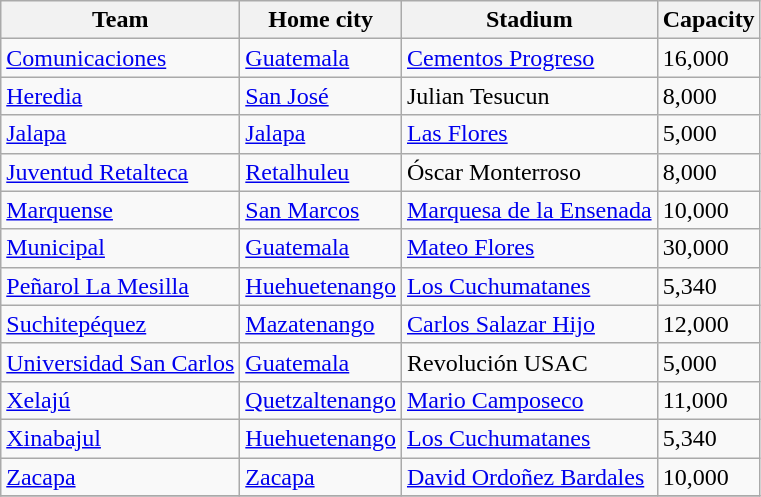<table class="wikitable sortable">
<tr>
<th>Team</th>
<th>Home city</th>
<th>Stadium</th>
<th>Capacity</th>
</tr>
<tr>
<td><a href='#'>Comunicaciones</a></td>
<td><a href='#'>Guatemala</a></td>
<td><a href='#'>Cementos Progreso</a></td>
<td>16,000</td>
</tr>
<tr>
<td><a href='#'>Heredia</a></td>
<td><a href='#'>San José</a></td>
<td>Julian Tesucun</td>
<td>8,000</td>
</tr>
<tr>
<td><a href='#'>Jalapa</a></td>
<td><a href='#'>Jalapa</a></td>
<td><a href='#'>Las Flores</a></td>
<td>5,000</td>
</tr>
<tr>
<td><a href='#'>Juventud Retalteca</a></td>
<td><a href='#'>Retalhuleu</a></td>
<td>Óscar Monterroso</td>
<td>8,000</td>
</tr>
<tr>
<td><a href='#'>Marquense</a></td>
<td><a href='#'>San Marcos</a></td>
<td><a href='#'>Marquesa de la Ensenada</a></td>
<td>10,000</td>
</tr>
<tr>
<td><a href='#'>Municipal</a></td>
<td><a href='#'>Guatemala</a></td>
<td><a href='#'>Mateo Flores</a></td>
<td>30,000</td>
</tr>
<tr>
<td><a href='#'>Peñarol La Mesilla</a></td>
<td><a href='#'>Huehuetenango</a></td>
<td><a href='#'>Los Cuchumatanes</a></td>
<td>5,340</td>
</tr>
<tr>
<td><a href='#'>Suchitepéquez</a></td>
<td><a href='#'>Mazatenango</a></td>
<td><a href='#'>Carlos Salazar Hijo</a></td>
<td>12,000</td>
</tr>
<tr>
<td><a href='#'>Universidad San Carlos</a></td>
<td><a href='#'>Guatemala</a></td>
<td>Revolución USAC</td>
<td>5,000</td>
</tr>
<tr>
<td><a href='#'>Xelajú</a></td>
<td><a href='#'>Quetzaltenango</a></td>
<td><a href='#'>Mario Camposeco</a></td>
<td>11,000</td>
</tr>
<tr>
<td><a href='#'>Xinabajul</a></td>
<td><a href='#'>Huehuetenango</a></td>
<td><a href='#'>Los Cuchumatanes</a></td>
<td>5,340</td>
</tr>
<tr>
<td><a href='#'>Zacapa</a></td>
<td><a href='#'>Zacapa</a></td>
<td><a href='#'>David Ordoñez Bardales</a></td>
<td>10,000</td>
</tr>
<tr>
</tr>
</table>
